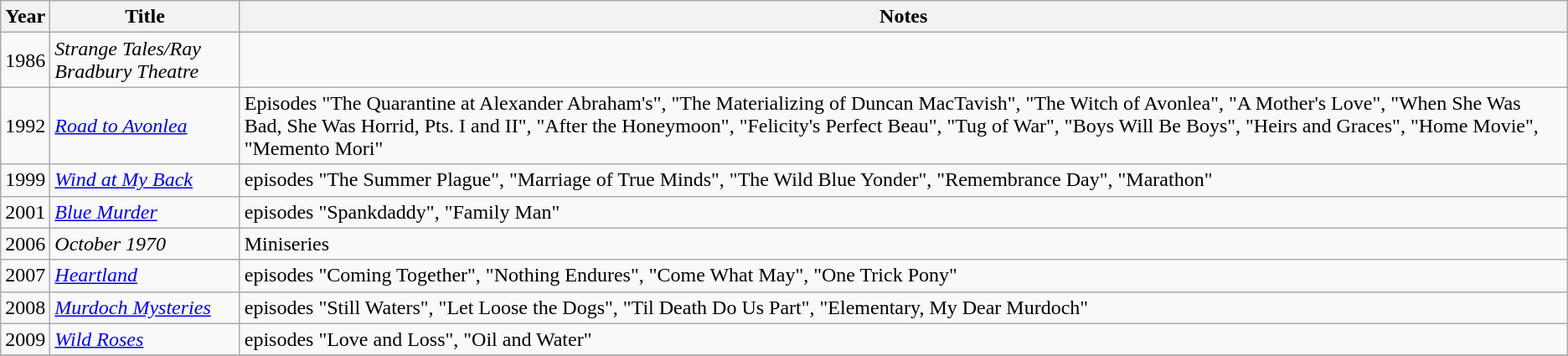<table class="wikitable">
<tr>
<th>Year</th>
<th>Title</th>
<th>Notes</th>
</tr>
<tr>
<td>1986</td>
<td><em>Strange Tales/Ray Bradbury Theatre</em></td>
<td></td>
</tr>
<tr>
<td>1992</td>
<td><em><a href='#'>Road to Avonlea</a></em></td>
<td>Episodes "The Quarantine at Alexander Abraham's", "The Materializing of Duncan MacTavish", "The Witch of Avonlea", "A Mother's Love", "When She Was Bad, She Was Horrid, Pts. I and II", "After the Honeymoon", "Felicity's Perfect Beau", "Tug of War", "Boys Will Be Boys", "Heirs and Graces", "Home Movie", "Memento Mori"</td>
</tr>
<tr>
<td>1999</td>
<td><em><a href='#'>Wind at My Back</a></em></td>
<td>episodes "The Summer Plague", "Marriage of True Minds", "The Wild Blue Yonder", "Remembrance Day", "Marathon"</td>
</tr>
<tr>
<td>2001</td>
<td><em><a href='#'>Blue Murder</a></em></td>
<td>episodes "Spankdaddy", "Family Man"</td>
</tr>
<tr>
<td>2006</td>
<td><em>October 1970</em></td>
<td>Miniseries</td>
</tr>
<tr>
<td>2007</td>
<td><em><a href='#'>Heartland</a></em></td>
<td>episodes "Coming Together", "Nothing Endures", "Come What May", "One Trick Pony"</td>
</tr>
<tr>
<td>2008</td>
<td><em><a href='#'>Murdoch Mysteries</a></em></td>
<td>episodes "Still Waters", "Let Loose the Dogs", "Til Death Do Us Part", "Elementary, My Dear Murdoch"</td>
</tr>
<tr>
<td>2009</td>
<td><em><a href='#'>Wild Roses</a></em></td>
<td>episodes "Love and Loss", "Oil and Water"</td>
</tr>
<tr>
</tr>
</table>
